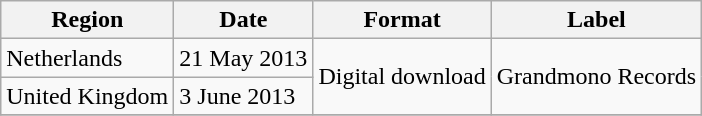<table class=wikitable>
<tr>
<th>Region</th>
<th>Date</th>
<th>Format</th>
<th>Label</th>
</tr>
<tr>
<td>Netherlands</td>
<td>21 May 2013</td>
<td rowspan="2">Digital download</td>
<td rowspan="2">Grandmono Records</td>
</tr>
<tr>
<td>United Kingdom</td>
<td>3 June 2013</td>
</tr>
<tr>
</tr>
</table>
